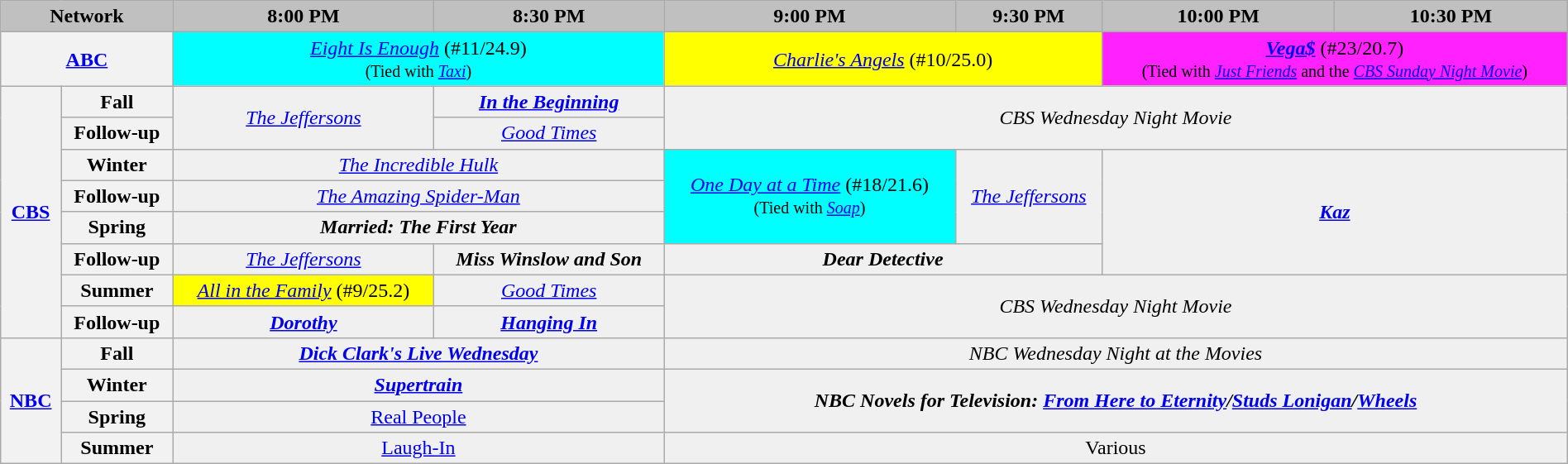<table class="wikitable" style="width:100%;margin-right:0;text-align:center">
<tr>
<th colspan="2" style="background-color:#C0C0C0;text-align:center">Network</th>
<th style="background-color:#C0C0C0;text-align:center">8:00 PM</th>
<th style="background-color:#C0C0C0;text-align:center">8:30 PM</th>
<th style="background-color:#C0C0C0;text-align:center">9:00 PM</th>
<th style="background-color:#C0C0C0;text-align:center">9:30 PM</th>
<th style="background-color:#C0C0C0;text-align:center">10:00 PM</th>
<th style="background-color:#C0C0C0;text-align:center">10:30 PM</th>
</tr>
<tr>
<th bgcolor="#C0C0C0" colspan="2"><a href='#'>ABC</a></th>
<td bgcolor="#00FFFF" colspan="2"><em><a href='#'>Eight Is Enough</a></em> (#11/24.9) <br><small>(Tied with <em><a href='#'>Taxi</a></em>)</small></td>
<td bgcolor="#FFFF00" colspan="2"><em><a href='#'>Charlie's Angels</a></em> (#10/25.0)</td>
<td bgcolor="#FF22FF" colspan="2"><strong><em><a href='#'>Vega$</a></em></strong> (#23/20.7) <br><small>(Tied with <em><a href='#'>Just Friends</a></em> and the <em><a href='#'>CBS Sunday Night Movie</a></em>)</small></td>
</tr>
<tr>
<th rowspan="8" bgcolor="#C0C0C0"><a href='#'>CBS</a></th>
<th>Fall</th>
<td bgcolor="#F0F0F0" rowspan="2"><em><a href='#'>The Jeffersons</a></em></td>
<td bgcolor="#F0F0F0"><strong><em><a href='#'>In the Beginning</a></em></strong></td>
<td bgcolor="#F0F0F0" colspan="4" rowspan="2"><em>CBS Wednesday Night Movie</em></td>
</tr>
<tr>
<th>Follow-up</th>
<td bgcolor="#F0F0F0"><em><a href='#'>Good Times</a></em></td>
</tr>
<tr>
<th>Winter</th>
<td bgcolor="#F0F0F0" colspan="2"><em><a href='#'>The Incredible Hulk</a></em></td>
<td bgcolor="#00FFFF" rowspan="3"><em><a href='#'>One Day at a Time</a></em> (#18/21.6)<br><small>(Tied with <em><a href='#'>Soap</a></em>)</small></td>
<td bgcolor="#F0F0F0" rowspan="3"><em><a href='#'>The Jeffersons</a></em></td>
<td bgcolor="#F0F0F0" rowspan="4" colspan="2"><strong><em><a href='#'>Kaz</a></em></strong></td>
</tr>
<tr>
<th>Follow-up</th>
<td bgcolor="#F0F0F0" colspan="2"><em><a href='#'>The Amazing Spider-Man</a></em></td>
</tr>
<tr>
<th>Spring</th>
<td bgcolor="#F0F0F0" colspan="2"><strong><em>Married: The First Year</em></strong></td>
</tr>
<tr>
<th>Follow-up</th>
<td bgcolor="#F0F0F0"><em><a href='#'>The Jeffersons</a></em></td>
<td bgcolor="#F0F0F0"><strong><em>Miss Winslow and Son</em></strong></td>
<td bgcolor="#F0F0F0" colspan="2"><strong><em>Dear Detective</em></strong></td>
</tr>
<tr>
<th>Summer</th>
<td bgcolor="#FFFF00"><em><a href='#'>All in the Family</a></em> (#9/25.2)</td>
<td bgcolor="#F0F0F0"><em><a href='#'>Good Times</a></em></td>
<td colspan="4" rowspan="2" bgcolor="#F0F0F0"><em>CBS Wednesday Night Movie</em></td>
</tr>
<tr>
<th>Follow-up</th>
<td bgcolor="#F0F0F0"><strong><em><a href='#'>Dorothy</a></em></strong></td>
<td bgcolor="#F0F0F0"><strong><em><a href='#'>Hanging In</a></em></strong></td>
</tr>
<tr>
<th bgcolor="#C0C0C0" rowspan="4"><a href='#'>NBC</a></th>
<th>Fall</th>
<td bgcolor="#F0F0F0" colspan="2"><strong><em><a href='#'>Dick Clark's Live Wednesday</a></em></strong></td>
<td bgcolor="#F0F0F0" colspan="4"><em>NBC Wednesday Night at the Movies</em></td>
</tr>
<tr>
<th>Winter</th>
<td bgcolor="#F0F0F0" colspan="2"><strong><em><a href='#'>Supertrain</a></em></strong></td>
<td bgcolor="#F0F0F0" colspan="4" rowspan="2"><strong><em>NBC Novels for Television<strong>: </strong><a href='#'>From Here to Eternity</a><strong>/</strong><a href='#'>Studs Lonigan</a><strong>/<a href='#'>Wheels</a><em></td>
</tr>
<tr>
<th>Spring</th>
<td bgcolor="#F0F0F0" colspan="2"></em></strong><a href='#'>Real People</a><strong><em></td>
</tr>
<tr>
<th>Summer</th>
<td bgcolor="#F0F0F0" colspan="2"></em><a href='#'>Laugh-In</a><em></td>
<td bgcolor="#F0F0F0" colspan="4"></em>Various<em></td>
</tr>
</table>
